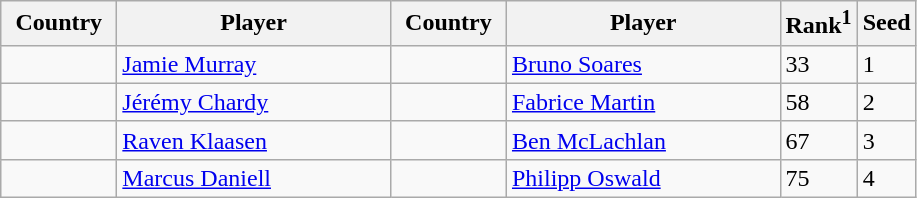<table class="sortable wikitable">
<tr>
<th width="70">Country</th>
<th width="175">Player</th>
<th width="70">Country</th>
<th width="175">Player</th>
<th>Rank<sup>1</sup></th>
<th>Seed</th>
</tr>
<tr>
<td></td>
<td><a href='#'>Jamie Murray</a></td>
<td></td>
<td><a href='#'>Bruno Soares</a></td>
<td>33</td>
<td>1</td>
</tr>
<tr>
<td></td>
<td><a href='#'>Jérémy Chardy</a></td>
<td></td>
<td><a href='#'>Fabrice Martin</a></td>
<td>58</td>
<td>2</td>
</tr>
<tr>
<td></td>
<td><a href='#'>Raven Klaasen</a></td>
<td></td>
<td><a href='#'>Ben McLachlan</a></td>
<td>67</td>
<td>3</td>
</tr>
<tr>
<td></td>
<td><a href='#'>Marcus Daniell</a></td>
<td></td>
<td><a href='#'>Philipp Oswald</a></td>
<td>75</td>
<td>4</td>
</tr>
</table>
